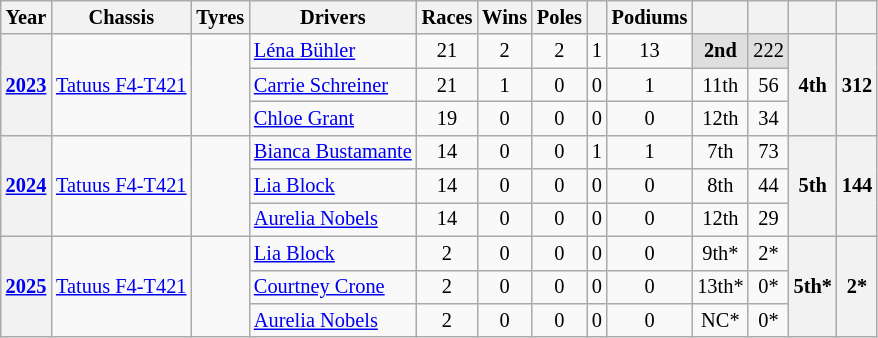<table class="wikitable" style="text-align:center; font-size:85%;">
<tr>
<th>Year</th>
<th>Chassis</th>
<th>Tyres</th>
<th>Drivers</th>
<th>Races</th>
<th>Wins</th>
<th>Poles</th>
<th></th>
<th>Podiums</th>
<th></th>
<th></th>
<th></th>
<th></th>
</tr>
<tr>
<th rowspan="3"><a href='#'>2023</a></th>
<td rowspan="3"><a href='#'>Tatuus F4-T421</a></td>
<td rowspan="3"></td>
<td style="text-align:left;" nowrap> <a href='#'>Léna Bühler</a></td>
<td>21</td>
<td>2</td>
<td>2</td>
<td>1</td>
<td>13</td>
<td style="background:#DFDFDF;"><strong>2nd</strong></td>
<td style="background:#DFDFDF;">222</td>
<th rowspan="3">4th</th>
<th rowspan="3">312</th>
</tr>
<tr>
<td style="text-align:left;" nowrap> <a href='#'>Carrie Schreiner</a></td>
<td>21</td>
<td>1</td>
<td>0</td>
<td>0</td>
<td>1</td>
<td>11th</td>
<td>56</td>
</tr>
<tr>
<td style="text-align:left;" nowrap> <a href='#'>Chloe Grant</a></td>
<td>19</td>
<td>0</td>
<td>0</td>
<td>0</td>
<td>0</td>
<td>12th</td>
<td>34</td>
</tr>
<tr>
<th rowspan="3"><a href='#'>2024</a></th>
<td rowspan="3"><a href='#'>Tatuus F4-T421</a></td>
<td rowspan="3"></td>
<td style="text-align:left;" nowrap> <a href='#'>Bianca Bustamante</a></td>
<td>14</td>
<td>0</td>
<td>0</td>
<td>1</td>
<td>1</td>
<td>7th</td>
<td>73</td>
<th rowspan="3">5th</th>
<th rowspan="3">144</th>
</tr>
<tr>
<td style="text-align:left;" nowrap> <a href='#'>Lia Block</a></td>
<td>14</td>
<td>0</td>
<td>0</td>
<td>0</td>
<td>0</td>
<td>8th</td>
<td>44</td>
</tr>
<tr>
<td style="text-align:left;" nowrap> <a href='#'>Aurelia Nobels</a></td>
<td>14</td>
<td>0</td>
<td>0</td>
<td>0</td>
<td>0</td>
<td>12th</td>
<td>29</td>
</tr>
<tr>
<th rowspan="3"><a href='#'>2025</a></th>
<td rowspan="3"><a href='#'>Tatuus F4-T421</a></td>
<td rowspan="3"></td>
<td style="text-align:left;" nowrap> <a href='#'>Lia Block</a></td>
<td>2</td>
<td>0</td>
<td>0</td>
<td>0</td>
<td>0</td>
<td>9th*</td>
<td>2*</td>
<th rowspan="3">5th*</th>
<th rowspan="3">2*</th>
</tr>
<tr>
<td style="text-align:left;" nowrap> <a href='#'>Courtney Crone</a></td>
<td>2</td>
<td>0</td>
<td>0</td>
<td>0</td>
<td>0</td>
<td>13th*</td>
<td>0*</td>
</tr>
<tr>
<td style="text-align:left;" nowrap> <a href='#'>Aurelia Nobels</a></td>
<td>2</td>
<td>0</td>
<td>0</td>
<td>0</td>
<td>0</td>
<td>NC*</td>
<td>0*</td>
</tr>
</table>
